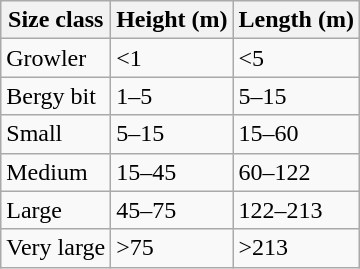<table class="wikitable">
<tr>
<th>Size class</th>
<th>Height (m)</th>
<th>Length (m)</th>
</tr>
<tr>
<td>Growler</td>
<td><1</td>
<td><5</td>
</tr>
<tr>
<td>Bergy bit</td>
<td>1–5</td>
<td>5–15</td>
</tr>
<tr>
<td>Small</td>
<td>5–15</td>
<td>15–60</td>
</tr>
<tr>
<td>Medium</td>
<td>15–45</td>
<td>60–122</td>
</tr>
<tr>
<td>Large</td>
<td>45–75</td>
<td>122–213</td>
</tr>
<tr>
<td>Very large</td>
<td>>75</td>
<td>>213</td>
</tr>
</table>
